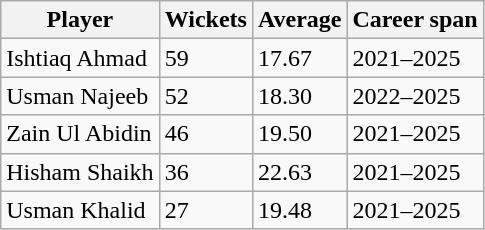<table class="wikitable">
<tr>
<th>Player</th>
<th>Wickets</th>
<th>Average</th>
<th>Career span</th>
</tr>
<tr>
<td>Ishtiaq Ahmad</td>
<td>59</td>
<td>17.67</td>
<td>2021–2025</td>
</tr>
<tr>
<td>Usman Najeeb</td>
<td>52</td>
<td>18.30</td>
<td>2022–2025</td>
</tr>
<tr>
<td>Zain Ul Abidin</td>
<td>46</td>
<td>19.50</td>
<td>2021–2025</td>
</tr>
<tr>
<td>Hisham Shaikh</td>
<td>36</td>
<td>22.63</td>
<td>2021–2025</td>
</tr>
<tr>
<td>Usman Khalid</td>
<td>27</td>
<td>19.48</td>
<td>2021–2025</td>
</tr>
</table>
